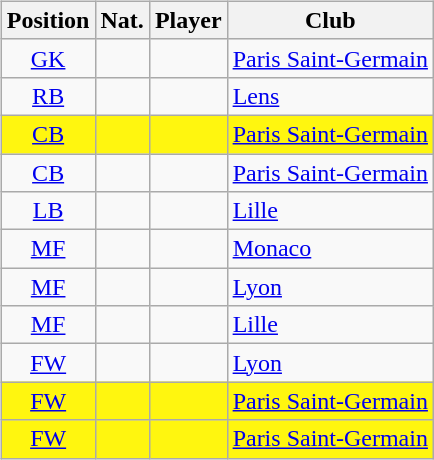<table style="width:100%;">
<tr>
<td width="50%"><br><table class="sortable wikitable" style="text-align: center">
<tr>
<th>Position</th>
<th>Nat.</th>
<th>Player</th>
<th>Club</th>
</tr>
<tr>
<td><a href='#'>GK</a></td>
<td></td>
<td align=left></td>
<td align=left><a href='#'>Paris Saint-Germain</a></td>
</tr>
<tr>
<td><a href='#'>RB</a></td>
<td></td>
<td align=left></td>
<td align=left><a href='#'>Lens</a></td>
</tr>
<tr bgcolor=#FFF60F>
<td><a href='#'>CB</a></td>
<td></td>
<td align=left></td>
<td align=left><a href='#'>Paris Saint-Germain</a></td>
</tr>
<tr>
<td><a href='#'>CB</a></td>
<td></td>
<td align=left></td>
<td align=left><a href='#'>Paris Saint-Germain</a></td>
</tr>
<tr>
<td><a href='#'>LB</a></td>
<td></td>
<td align=left></td>
<td align=left><a href='#'>Lille</a></td>
</tr>
<tr>
<td><a href='#'>MF</a></td>
<td></td>
<td align=left></td>
<td align=left><a href='#'>Monaco</a></td>
</tr>
<tr>
<td><a href='#'>MF</a></td>
<td></td>
<td align=left></td>
<td align=left><a href='#'>Lyon</a></td>
</tr>
<tr>
<td><a href='#'>MF</a></td>
<td></td>
<td align=left></td>
<td align=left><a href='#'>Lille</a></td>
</tr>
<tr>
<td><a href='#'>FW</a></td>
<td></td>
<td align=left></td>
<td align=left><a href='#'>Lyon</a></td>
</tr>
<tr bgcolor=#FFF60F>
<td><a href='#'>FW</a></td>
<td></td>
<td align=left></td>
<td align=left><a href='#'>Paris Saint-Germain</a></td>
</tr>
<tr bgcolor=#FFF60F>
<td><a href='#'>FW</a></td>
<td></td>
<td align=left></td>
<td align=left><a href='#'>Paris Saint-Germain</a></td>
</tr>
</table>
</td>
<td width="50%"><br><div>












</div></td>
</tr>
</table>
